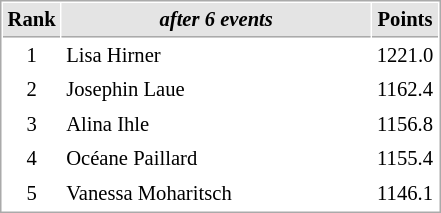<table cellspacing="1" cellpadding="3" style="border:1px solid #aaa; font-size:86%;">
<tr style="background:#e4e4e4;">
<th style="border-bottom:1px solid #AAAAAA" width=10>Rank</th>
<th style="border-bottom:1px solid #AAAAAA" width=200><em>after 6 events</em></th>
<th style="border-bottom:1px solid #AAAAAA" width=20>Points</th>
</tr>
<tr>
<td align=center>1</td>
<td> Lisa Hirner</td>
<td align=center>1221.0</td>
</tr>
<tr>
<td align=center>2</td>
<td> Josephin Laue</td>
<td align=center>1162.4</td>
</tr>
<tr>
<td align=center>3</td>
<td> Alina Ihle</td>
<td align=center>1156.8</td>
</tr>
<tr>
<td align=center>4</td>
<td> Océane Paillard</td>
<td align=center>1155.4</td>
</tr>
<tr>
<td align=center>5</td>
<td> Vanessa Moharitsch</td>
<td align=center>1146.1</td>
</tr>
</table>
